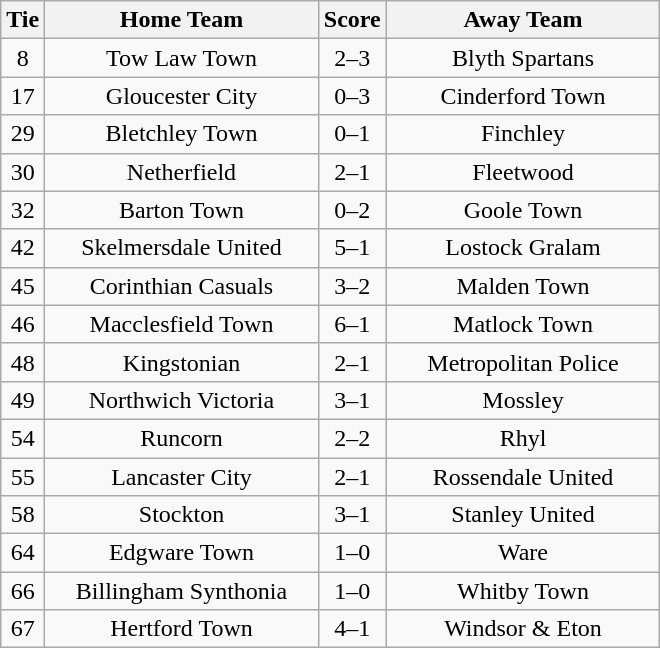<table class="wikitable" style="text-align:center;">
<tr>
<th width=20>Tie</th>
<th width=175>Home Team</th>
<th width=20>Score</th>
<th width=175>Away Team</th>
</tr>
<tr>
<td>8</td>
<td>Tow Law Town</td>
<td>2–3</td>
<td>Blyth Spartans</td>
</tr>
<tr>
<td>17</td>
<td>Gloucester City</td>
<td>0–3</td>
<td>Cinderford Town</td>
</tr>
<tr>
<td>29</td>
<td>Bletchley Town</td>
<td>0–1</td>
<td>Finchley</td>
</tr>
<tr>
<td>30</td>
<td>Netherfield</td>
<td>2–1</td>
<td>Fleetwood</td>
</tr>
<tr>
<td>32</td>
<td>Barton Town</td>
<td>0–2</td>
<td>Goole Town</td>
</tr>
<tr>
<td>42</td>
<td>Skelmersdale United</td>
<td>5–1</td>
<td>Lostock Gralam</td>
</tr>
<tr>
<td>45</td>
<td>Corinthian Casuals</td>
<td>3–2</td>
<td>Malden Town</td>
</tr>
<tr>
<td>46</td>
<td>Macclesfield Town</td>
<td>6–1</td>
<td>Matlock Town</td>
</tr>
<tr>
<td>48</td>
<td>Kingstonian</td>
<td>2–1</td>
<td>Metropolitan Police</td>
</tr>
<tr>
<td>49</td>
<td>Northwich Victoria</td>
<td>3–1</td>
<td>Mossley</td>
</tr>
<tr>
<td>54</td>
<td>Runcorn</td>
<td>2–2</td>
<td>Rhyl</td>
</tr>
<tr>
<td>55</td>
<td>Lancaster City</td>
<td>2–1</td>
<td>Rossendale United</td>
</tr>
<tr>
<td>58</td>
<td>Stockton</td>
<td>3–1</td>
<td>Stanley United</td>
</tr>
<tr>
<td>64</td>
<td>Edgware Town</td>
<td>1–0</td>
<td>Ware</td>
</tr>
<tr>
<td>66</td>
<td>Billingham Synthonia</td>
<td>1–0</td>
<td>Whitby Town</td>
</tr>
<tr>
<td>67</td>
<td>Hertford Town</td>
<td>4–1</td>
<td>Windsor & Eton</td>
</tr>
</table>
